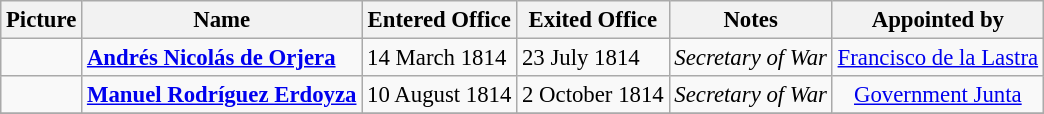<table class="wikitable" style="margin:1em auto; font-size:95%;">
<tr>
<th>Picture</th>
<th>Name</th>
<th>Entered Office</th>
<th>Exited Office</th>
<th>Notes</th>
<th>Appointed by</th>
</tr>
<tr>
<td></td>
<td><strong><a href='#'>Andrés Nicolás de Orjera</a></strong></td>
<td>14 March 1814</td>
<td>23 July 1814</td>
<td><em>Secretary of War</em></td>
<td align=center><a href='#'>Francisco de la Lastra</a></td>
</tr>
<tr>
<td></td>
<td><strong><a href='#'>Manuel Rodríguez Erdoyza</a></strong></td>
<td>10 August 1814</td>
<td>2 October 1814</td>
<td><em>Secretary of War</em></td>
<td align=center><a href='#'>Government Junta</a></td>
</tr>
<tr>
</tr>
</table>
